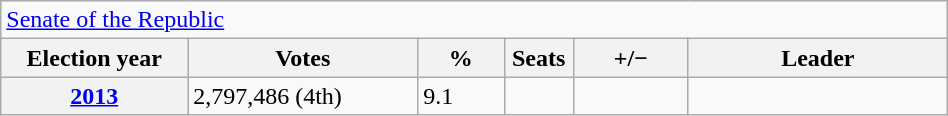<table class=wikitable style="width:50%; border:1px #AAAAFF solid">
<tr>
<td colspan=6><a href='#'>Senate of the Republic</a></td>
</tr>
<tr>
<th width=13%>Election year</th>
<th width=16%>Votes</th>
<th width=6%>%</th>
<th width=1%>Seats</th>
<th width=8%>+/−</th>
<th width=18%>Leader</th>
</tr>
<tr>
<th rowspan=2><a href='#'>2013</a></th>
<td>2,797,486 (4th)</td>
<td>9.1</td>
<td></td>
<td></td>
<td></td>
</tr>
</table>
